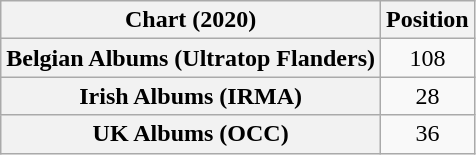<table class="wikitable sortable plainrowheaders" style="text-align:center">
<tr>
<th scope="col">Chart (2020)</th>
<th scope="col">Position</th>
</tr>
<tr>
<th scope="row">Belgian Albums (Ultratop Flanders)</th>
<td>108</td>
</tr>
<tr>
<th scope="row">Irish Albums (IRMA)</th>
<td>28</td>
</tr>
<tr>
<th scope="row">UK Albums (OCC)</th>
<td>36</td>
</tr>
</table>
